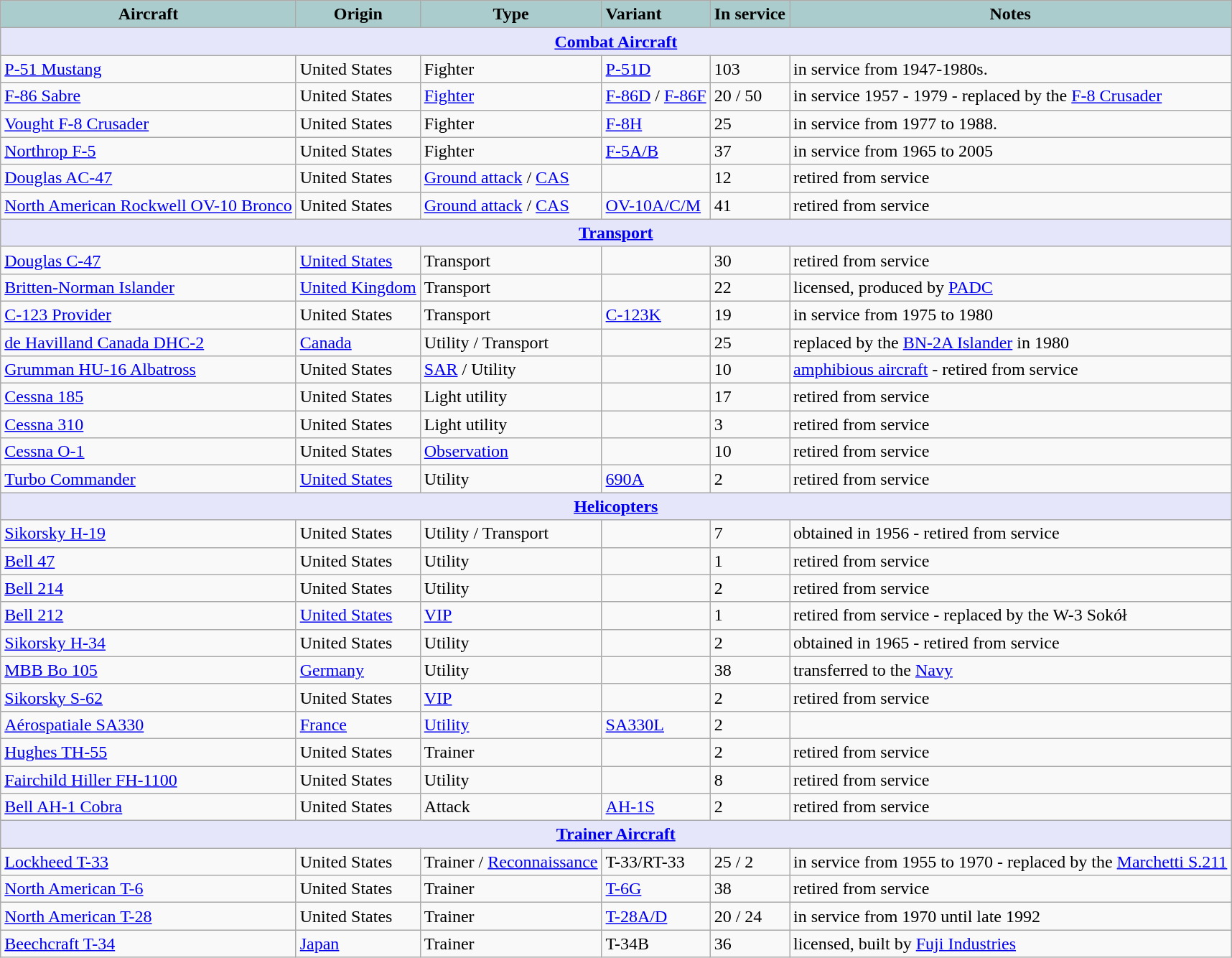<table class="wikitable">
<tr>
<th style="text-align:center; background:#acc;">Aircraft</th>
<th style="text-align: center; background:#acc;">Origin</th>
<th style="text-align:l center; background:#acc;">Type</th>
<th style="text-align:left; background:#acc;">Variant</th>
<th style="text-align:center; background:#acc;">In service</th>
<th style="text-align: center; background:#acc;">Notes</th>
</tr>
<tr>
<th style="align: center; background: lavender;" colspan="7"><a href='#'>Combat Aircraft</a></th>
</tr>
<tr>
<td><a href='#'>P-51 Mustang</a></td>
<td>United States</td>
<td>Fighter</td>
<td><a href='#'>P-51D</a></td>
<td>103</td>
<td>in service from 1947-1980s.</td>
</tr>
<tr>
<td><a href='#'>F-86 Sabre</a></td>
<td>United States</td>
<td><a href='#'>Fighter</a></td>
<td><a href='#'>F-86D</a> / <a href='#'>F-86F</a></td>
<td>20 / 50</td>
<td>in service 1957 - 1979 - replaced by the <a href='#'>F-8 Crusader</a></td>
</tr>
<tr>
<td><a href='#'>Vought F-8 Crusader</a></td>
<td>United States</td>
<td>Fighter</td>
<td><a href='#'>F-8H</a></td>
<td>25</td>
<td>in service from 1977 to 1988.</td>
</tr>
<tr>
<td><a href='#'>Northrop F-5</a></td>
<td>United States</td>
<td>Fighter</td>
<td><a href='#'>F-5A/B</a></td>
<td>37</td>
<td>in service from 1965 to 2005</td>
</tr>
<tr>
<td><a href='#'>Douglas AC-47</a></td>
<td>United States</td>
<td><a href='#'>Ground attack</a> / <a href='#'>CAS</a></td>
<td></td>
<td>12</td>
<td>retired from service</td>
</tr>
<tr>
<td><a href='#'>North American Rockwell OV-10 Bronco</a></td>
<td>United States</td>
<td><a href='#'>Ground attack</a> / <a href='#'>CAS</a></td>
<td><a href='#'>OV-10A/C/M</a></td>
<td>41</td>
<td>retired from service</td>
</tr>
<tr>
<th style="align: center; background: lavender;" colspan="7"><a href='#'>Transport</a></th>
</tr>
<tr>
<td><a href='#'>Douglas C-47</a></td>
<td><a href='#'>United States</a></td>
<td>Transport</td>
<td></td>
<td>30</td>
<td>retired from service</td>
</tr>
<tr>
<td><a href='#'>Britten-Norman Islander</a></td>
<td><a href='#'>United Kingdom</a></td>
<td>Transport</td>
<td></td>
<td>22</td>
<td>licensed, produced by <a href='#'>PADC</a></td>
</tr>
<tr>
<td><a href='#'>C-123 Provider</a></td>
<td>United States</td>
<td>Transport</td>
<td><a href='#'>C-123K</a></td>
<td>19</td>
<td>in service from 1975 to 1980</td>
</tr>
<tr>
<td><a href='#'>de Havilland Canada DHC-2</a></td>
<td><a href='#'>Canada</a></td>
<td>Utility / Transport</td>
<td></td>
<td>25</td>
<td>replaced by the <a href='#'>BN-2A Islander</a> in 1980</td>
</tr>
<tr>
<td><a href='#'>Grumman HU-16 Albatross</a></td>
<td>United States</td>
<td><a href='#'>SAR</a> / Utility</td>
<td></td>
<td>10</td>
<td><a href='#'>amphibious aircraft</a> - retired from service</td>
</tr>
<tr>
<td><a href='#'>Cessna 185</a></td>
<td>United States</td>
<td>Light utility</td>
<td></td>
<td>17</td>
<td>retired from service</td>
</tr>
<tr>
<td><a href='#'>Cessna 310</a></td>
<td>United States</td>
<td>Light utility</td>
<td></td>
<td>3</td>
<td>retired from service</td>
</tr>
<tr>
<td><a href='#'>Cessna O-1</a></td>
<td>United States</td>
<td><a href='#'>Observation</a></td>
<td></td>
<td>10</td>
<td>retired from service</td>
</tr>
<tr>
<td><a href='#'>Turbo Commander</a></td>
<td><a href='#'>United States</a></td>
<td>Utility</td>
<td><a href='#'>690A</a></td>
<td>2</td>
<td>retired from service</td>
</tr>
<tr>
<th style="align: center; background: lavender;" colspan="7"><a href='#'>Helicopters</a></th>
</tr>
<tr>
<td><a href='#'>Sikorsky H-19</a></td>
<td>United States</td>
<td>Utility / Transport</td>
<td></td>
<td>7</td>
<td>obtained in 1956 - retired from service</td>
</tr>
<tr>
<td><a href='#'>Bell 47</a></td>
<td>United States</td>
<td>Utility</td>
<td></td>
<td>1</td>
<td>retired from service</td>
</tr>
<tr>
<td><a href='#'>Bell 214</a></td>
<td>United States</td>
<td>Utility</td>
<td></td>
<td>2</td>
<td>retired from service</td>
</tr>
<tr>
<td><a href='#'>Bell 212</a></td>
<td><a href='#'>United States</a></td>
<td><a href='#'>VIP</a></td>
<td></td>
<td>1</td>
<td>retired from service - replaced by the W-3 Sokół</td>
</tr>
<tr>
<td><a href='#'>Sikorsky H-34</a></td>
<td>United States</td>
<td>Utility</td>
<td></td>
<td>2</td>
<td>obtained in 1965 - retired from service</td>
</tr>
<tr>
<td><a href='#'>MBB Bo 105</a></td>
<td><a href='#'>Germany</a></td>
<td>Utility</td>
<td></td>
<td>38</td>
<td>transferred to the <a href='#'>Navy</a></td>
</tr>
<tr>
<td><a href='#'>Sikorsky S-62</a></td>
<td>United States</td>
<td><a href='#'>VIP</a></td>
<td></td>
<td>2</td>
<td>retired from service</td>
</tr>
<tr>
<td><a href='#'>Aérospatiale SA330</a></td>
<td><a href='#'>France</a></td>
<td><a href='#'>Utility</a></td>
<td><a href='#'>SA330L</a></td>
<td>2</td>
<td></td>
</tr>
<tr>
<td><a href='#'>Hughes TH-55</a></td>
<td>United States</td>
<td>Trainer</td>
<td></td>
<td>2</td>
<td>retired from service</td>
</tr>
<tr>
<td><a href='#'>Fairchild Hiller FH-1100</a></td>
<td>United States</td>
<td>Utility</td>
<td></td>
<td>8</td>
<td>retired from service</td>
</tr>
<tr>
<td><a href='#'>Bell AH-1 Cobra</a></td>
<td>United States</td>
<td>Attack</td>
<td><a href='#'>AH-1S</a></td>
<td>2</td>
<td>retired from service</td>
</tr>
<tr>
<th style="align: center; background: lavender;" colspan="7"><a href='#'>Trainer Aircraft</a></th>
</tr>
<tr>
<td><a href='#'>Lockheed T-33</a></td>
<td>United States</td>
<td>Trainer / <a href='#'>Reconnaissance</a></td>
<td>T-33/RT-33</td>
<td>25 / 2</td>
<td>in service from 1955 to 1970 - replaced by the <a href='#'>Marchetti S.211</a></td>
</tr>
<tr>
<td><a href='#'>North American T-6</a></td>
<td>United States</td>
<td>Trainer</td>
<td><a href='#'>T-6G</a></td>
<td>38</td>
<td>retired from service</td>
</tr>
<tr>
<td><a href='#'>North American T-28</a></td>
<td>United States</td>
<td>Trainer</td>
<td><a href='#'>T-28A/D</a></td>
<td>20 / 24</td>
<td>in service from 1970 until  late 1992</td>
</tr>
<tr>
<td><a href='#'>Beechcraft T-34</a></td>
<td><a href='#'>Japan</a></td>
<td>Trainer</td>
<td>T-34B</td>
<td>36</td>
<td>licensed, built by <a href='#'>Fuji Industries</a></td>
</tr>
</table>
